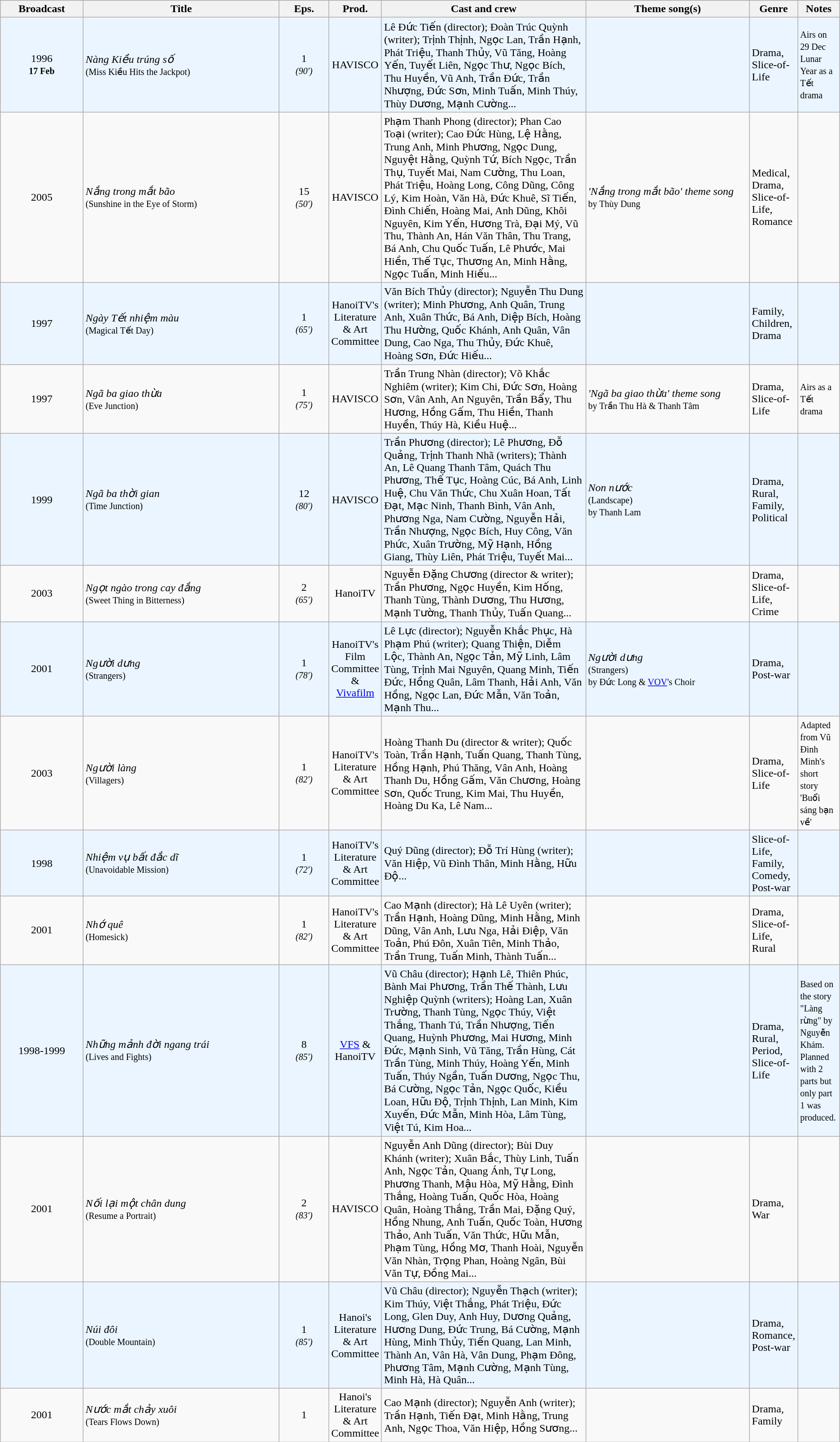<table class="wikitable sortable">
<tr>
<th style="width:10%;">Broadcast</th>
<th style="width:24%;">Title</th>
<th style="width:6%;">Eps.</th>
<th style="width:5%;">Prod.</th>
<th style="width:25%;">Cast and crew</th>
<th style="width:20%;">Theme song(s)</th>
<th style="width:5%;">Genre</th>
<th style="width:5%;">Notes</th>
</tr>
<tr ---- bgcolor="#ebf5ff">
<td style="text-align:center;">1996<br><small><strong>17 Feb</strong></small> <br></td>
<td><em>Nàng Kiều trúng số</em> <br><small>(Miss Kiều Hits the Jackpot)</small></td>
<td style="text-align:center;">1<br><small><em>(90′)</em></small></td>
<td style="text-align:center;">HAVISCO</td>
<td>Lê Đức Tiến (director); Đoàn Trúc Quỳnh (writer); Trịnh Thịnh, Ngọc Lan, Trần Hạnh, Phát Triệu, Thanh Thủy, Vũ Tăng, Hoàng Yến, Tuyết Liên, Ngọc Thư, Ngọc Bích, Thu Huyền, Vũ Anh, Trần Đức, Trần Nhượng, Đức Sơn, Minh Tuấn, Minh Thúy, Thùy Dương, Mạnh Cường...</td>
<td></td>
<td>Drama, Slice-of-Life</td>
<td><small>Airs on 29 Dec Lunar Year as a Tết drama</small></td>
</tr>
<tr>
<td style="text-align:center;">2005 <br></td>
<td><em>Nắng trong mắt bão</em> <br><small>(Sunshine in the Eye of Storm)</small></td>
<td style="text-align:center;">15<br><small><em>(50′)</em></small></td>
<td style="text-align:center;">HAVISCO</td>
<td>Phạm Thanh Phong (director); Phan Cao Toại (writer); Cao Đức Hùng, Lệ Hằng, Trung Anh, Minh Phương, Ngọc Dung, Nguyệt Hằng, Quỳnh Tứ, Bích Ngọc, Trần Thụ, Tuyết Mai, Nam Cường, Thu Loan, Phát Triệu, Hoàng Long, Công Dũng, Công Lý, Kim Hoàn, Văn Hà, Đức Khuê, Sĩ Tiến, Đình Chiến, Hoàng Mai, Anh Dũng, Khôi Nguyên, Kim Yến, Hương Trà, Đại Mý, Vũ Thu, Thành An, Hán Văn Thân, Thu Trang, Bá Anh, Chu Quốc Tuấn, Lê Phước, Mai Hiền, Thế Tục, Thương An, Minh Hằng, Ngọc Tuấn, Minh Hiếu...</td>
<td><em> 'Nắng trong mắt bão' theme song</em><br><small>by Thùy Dung</small></td>
<td>Medical, Drama, Slice-of-Life, Romance</td>
<td></td>
</tr>
<tr ---- bgcolor="#ebf5ff">
<td style="text-align:center;">1997 <br></td>
<td><em>Ngày Tết nhiệm màu</em> <br><small>(Magical Tết Day)</small></td>
<td style="text-align:center;">1<br><small><em>(65′)</em></small></td>
<td style="text-align:center;">HanoiTV's Literature & Art Committee</td>
<td>Văn Bích Thủy (director); Nguyễn Thu Dung (writer); Minh Phương, Anh Quân, Trung Anh, Xuân Thức, Bá Anh, Diệp Bích, Hoàng Thu Hường, Quốc Khánh, Anh Quân, Vân Dung, Cao Nga, Thu Thủy, Đức Khuê, Hoàng Sơn, Đức Hiếu...</td>
<td></td>
<td>Family, Children, Drama</td>
<td></td>
</tr>
<tr>
<td style="text-align:center;">1997 <br></td>
<td><em>Ngã ba giao thừa</em> <br><small>(Eve Junction)</small></td>
<td style="text-align:center;">1<br><small><em>(75′)</em></small></td>
<td style="text-align:center;">HAVISCO</td>
<td>Trần Trung Nhàn (director); Võ Khắc Nghiêm (writer); Kim Chi, Đức Sơn, Hoàng Sơn, Vân Anh, An Nguyên, Trần Bẩy, Thu Hương, Hồng Gấm, Thu Hiền, Thanh Huyền, Thúy Hà, Kiều Huệ...</td>
<td><em> 'Ngã ba giao thừa' theme song</em><br><small>by Trần Thu Hà & Thanh Tâm</small></td>
<td>Drama, Slice-of-Life</td>
<td><small>Airs as a Tết drama</small></td>
</tr>
<tr ---- bgcolor="#ebf5ff">
<td style="text-align:center;">1999 <br></td>
<td><em>Ngã ba thời gian</em> <br><small>(Time Junction)</small></td>
<td style="text-align:center;">12<br><small><em>(80′)</em></small></td>
<td style="text-align:center;">HAVISCO</td>
<td>Trần Phương (director); Lê Phương, Đỗ Quảng, Trịnh Thanh Nhã (writers); Thành An, Lê Quang Thanh Tâm, Quách Thu Phương, Thế Tục, Hoàng Cúc, Bá Anh, Linh Huệ, Chu Văn Thức, Chu Xuân Hoan, Tất Đạt, Mạc Ninh, Thanh Bình, Vân Anh, Phương Nga, Nam Cường, Nguyễn Hải, Trần Nhượng, Ngọc Bích, Huy Công, Văn Phức, Xuân Trường, Mỹ Hạnh, Hồng Giang, Thùy Liên, Phát Triệu, Tuyết Mai...</td>
<td><em>Non nước</em><br><small>(Landscape)<br>by Thanh Lam</small></td>
<td>Drama, Rural, Family, Political</td>
<td></td>
</tr>
<tr>
<td style="text-align:center;">2003 <br></td>
<td><em>Ngọt ngào trong cay đắng</em> <br><small>(Sweet Thing in Bitterness)</small></td>
<td style="text-align:center;">2<br><small><em>(65′)</em></small></td>
<td style="text-align:center;">HanoiTV</td>
<td>Nguyễn Đặng Chương (director & writer); Trần Phương, Ngọc Huyền, Kim Hống, Thanh Tùng, Thành Dương, Thu Hương, Mạnh Tường, Thanh Thủy, Tuấn Quang...</td>
<td></td>
<td>Drama, Slice-of-Life, Crime</td>
<td></td>
</tr>
<tr ---- bgcolor="#ebf5ff">
<td style="text-align:center;">2001 <br></td>
<td><em>Người dưng</em> <br><small>(Strangers)</small></td>
<td style="text-align:center;">1<br><small><em>(78′)</em></small></td>
<td style="text-align:center;">HanoiTV's Film Committee & <a href='#'>Vivafilm</a></td>
<td>Lê Lực (director); Nguyễn Khắc Phục, Hà Phạm Phú (writer); Quang Thiện, Diễm Lộc, Thành An, Ngọc Tản, Mỹ Linh, Lâm Tùng, Trịnh Mai Nguyên, Quang Minh, Tiến Đức, Hồng Quân, Lâm Thanh, Hải Anh, Văn Hồng, Ngọc Lan, Đức Mẫn, Văn Toản, Mạnh Thu...</td>
<td><em>Người dưng</em> <br><small>(Strangers)<br>by Đức Long & <a href='#'>VOV</a>'s Choir</small></td>
<td>Drama, Post-war</td>
<td></td>
</tr>
<tr>
<td style="text-align:center;">2003 <br></td>
<td><em>Người làng</em> <br><small>(Villagers)</small></td>
<td style="text-align:center;">1<br><small><em>(82′)</em></small></td>
<td style="text-align:center;">HanoiTV's Literature & Art Committee</td>
<td>Hoàng Thanh Du (director & writer); Quốc Toàn, Trần Hạnh, Tuấn Quang, Thanh Tùng, Hồng Hạnh, Phú Thăng, Vân Anh, Hoàng Thanh Du, Hồng Gấm, Văn Chương, Hoàng Sơn, Quốc Trung, Kim Mai, Thu Huyền, Hoàng Du Ka, Lê Nam...</td>
<td></td>
<td>Drama, Slice-of-Life</td>
<td><small>Adapted from Vũ Đình Minh's short story 'Buổi sáng bạn về'</small></td>
</tr>
<tr ---- bgcolor="#ebf5ff">
<td style="text-align:center;">1998<br></td>
<td><em>Nhiệm vụ bất đắc dĩ</em> <br><small>(Unavoidable Mission)</small></td>
<td style="text-align:center;">1<br><small><em>(72′)</em></small></td>
<td style="text-align:center;">HanoiTV's Literature & Art Committee</td>
<td>Quý Dũng (director); Đỗ Trí Hùng (writer); Văn Hiệp, Vũ Đình Thân, Minh Hằng, Hữu Độ...</td>
<td></td>
<td>Slice-of-Life, Family, Comedy, Post-war</td>
<td></td>
</tr>
<tr>
<td style="text-align:center;">2001 <br></td>
<td><em>Nhớ quê</em> <br><small>(Homesick)</small></td>
<td style="text-align:center;">1<br><small><em>(82′)</em></small></td>
<td style="text-align:center;">HanoiTV's Literature & Art Committee</td>
<td>Cao Mạnh (director); Hà Lê Uyên (writer); Trần Hạnh, Hoàng Dũng, Minh Hằng, Minh Dũng, Vân Anh, Lưu Nga, Hải Điệp, Văn Toản, Phú Đôn, Xuân Tiên, Minh Thảo, Trần Trung, Tuấn Minh, Thành Tuấn...</td>
<td></td>
<td>Drama, Slice-of-Life, Rural</td>
<td></td>
</tr>
<tr ---- bgcolor="#ebf5ff">
<td style="text-align:center;">1998-1999<br></td>
<td><em>Những mảnh đời ngang trái</em> <br><small>(Lives and Fights)</small></td>
<td style="text-align:center;">8<br><small><em>(85′)</em></small></td>
<td style="text-align:center;"><a href='#'>VFS</a> & HanoiTV</td>
<td>Vũ Châu (director); Hạnh Lê, Thiên Phúc, Bành Mai Phương, Trần Thế Thành, Lưu Nghiệp Quỳnh (writers); Hoàng Lan, Xuân Trường, Thanh Tùng, Ngọc Thúy, Việt Thắng, Thanh Tú, Trần Nhượng, Tiến Quang, Huỳnh Phương, Mai Hương, Minh Đức, Mạnh Sinh, Vũ Tăng, Trần Hùng, Cát Trần Tùng, Minh Thúy, Hoàng Yến, Minh Tuấn, Thúy Ngần, Tuấn Dương, Ngọc Thu, Bá Cường, Ngọc Tản, Ngọc Quốc, Kiều Loan, Hữu Độ, Trịnh Thịnh, Lan Minh, Kim Xuyến, Đức Mẫn, Minh Hòa, Lâm Tùng, Việt Tú, Kim Hoa...</td>
<td></td>
<td>Drama, Rural, Period, Slice-of-Life</td>
<td><small>Based on the story "Làng rừng" by Nguyễn Khám.<br>Planned with 2 parts but only part 1 was produced.</small></td>
</tr>
<tr>
<td style="text-align:center;">2001 <br></td>
<td><em>Nối lại một chân dung</em> <br><small>(Resume a Portrait)</small></td>
<td style="text-align:center;">2<br><small><em>(83′)</em></small></td>
<td style="text-align:center;">HAVISCO</td>
<td>Nguyễn Anh Dũng (director); Bùi Duy Khánh (writer); Xuân Bắc, Thùy Linh, Tuấn Anh, Ngọc Tản, Quang Ánh, Tự Long, Phương Thanh, Mậu Hòa, Mỹ Hằng, Đình Thắng, Hoàng Tuấn, Quốc Hòa, Hoàng Quân, Hoàng Thắng, Trần Mai, Đặng Quý, Hồng Nhung, Anh Tuấn, Quốc Toàn, Hương Thảo, Anh Tuấn, Văn Thức, Hữu Mẫn, Phạm Tùng, Hồng Mơ, Thanh Hoài, Nguyễn Văn Nhàn, Trọng Phan, Hoàng Ngân, Bùi Văn Tự, Đồng Mai...</td>
<td></td>
<td>Drama, War</td>
<td></td>
</tr>
<tr ---- bgcolor="#ebf5ff">
<td style="text-align:center;"></td>
<td><em>Núi đôi</em> <br><small>(Double Mountain)</small></td>
<td style="text-align:center;">1<br><small><em>(85′)</em></small></td>
<td style="text-align:center;">Hanoi's Literature & Art Committee</td>
<td>Vũ Châu (director); Nguyễn Thạch (writer); Kim Thúy, Việt Thắng, Phát Triệu, Đức Long, Glen Duy, Anh Huy, Dương Quảng, Hương Dung, Đức Trung, Bá Cường, Mạnh Hùng, Minh Thủy, Tiến Quang, Lan Minh, Thành An, Vân Hà, Vân Dung, Phạm Đông, Phương Tâm, Mạnh Cường, Mạnh Tùng, Minh Hà, Hà Quân...</td>
<td></td>
<td>Drama, Romance, Post-war</td>
<td></td>
</tr>
<tr>
<td style="text-align:center;">2001 <br></td>
<td><em>Nước mắt chảy xuôi</em> <br><small>(Tears Flows Down)</small></td>
<td style="text-align:center;">1</td>
<td style="text-align:center;">Hanoi's Literature & Art Committee</td>
<td>Cao Mạnh (director); Nguyễn Anh (writer); Trần Hạnh, Tiến Đạt, Minh Hằng, Trung Anh, Ngọc Thoa, Văn Hiệp, Hồng Sương...</td>
<td></td>
<td>Drama, Family</td>
<td></td>
</tr>
</table>
